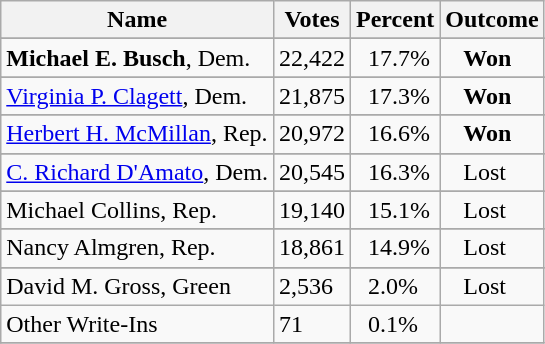<table class="wikitable">
<tr>
<th>Name</th>
<th>Votes</th>
<th>Percent</th>
<th>Outcome</th>
</tr>
<tr>
</tr>
<tr>
<td><strong>Michael E. Busch</strong>, Dem.</td>
<td>22,422</td>
<td>  17.7%</td>
<td>   <strong>Won</strong></td>
</tr>
<tr>
</tr>
<tr>
<td><a href='#'>Virginia P. Clagett</a>, Dem.</td>
<td>21,875</td>
<td>  17.3%</td>
<td>   <strong>Won</strong></td>
</tr>
<tr>
</tr>
<tr>
<td><a href='#'>Herbert H. McMillan</a>, Rep.</td>
<td>20,972</td>
<td>  16.6%</td>
<td>   <strong>Won</strong></td>
</tr>
<tr>
</tr>
<tr>
<td><a href='#'>C. Richard D'Amato</a>, Dem.</td>
<td>20,545</td>
<td>  16.3%</td>
<td>   Lost</td>
</tr>
<tr>
</tr>
<tr>
<td>Michael Collins, Rep.</td>
<td>19,140</td>
<td>  15.1%</td>
<td>   Lost</td>
</tr>
<tr>
</tr>
<tr>
<td>Nancy Almgren, Rep.</td>
<td>18,861</td>
<td>  14.9%</td>
<td>   Lost</td>
</tr>
<tr>
</tr>
<tr>
<td>David M. Gross, Green</td>
<td>2,536</td>
<td>  2.0%</td>
<td>   Lost</td>
</tr>
<tr>
<td>Other Write-Ins</td>
<td>71</td>
<td>  0.1%</td>
<td>   </td>
</tr>
<tr>
</tr>
</table>
